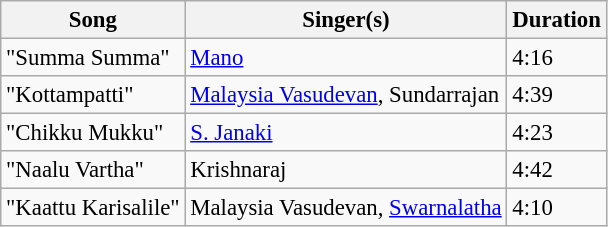<table class="wikitable" style="font-size:95%;">
<tr>
<th>Song</th>
<th>Singer(s)</th>
<th>Duration</th>
</tr>
<tr>
<td>"Summa Summa"</td>
<td><a href='#'>Mano</a></td>
<td>4:16</td>
</tr>
<tr>
<td>"Kottampatti"</td>
<td><a href='#'>Malaysia Vasudevan</a>, Sundarrajan</td>
<td>4:39</td>
</tr>
<tr>
<td>"Chikku Mukku"</td>
<td><a href='#'>S. Janaki</a></td>
<td>4:23</td>
</tr>
<tr>
<td>"Naalu Vartha"</td>
<td>Krishnaraj</td>
<td>4:42</td>
</tr>
<tr>
<td>"Kaattu Karisalile"</td>
<td>Malaysia Vasudevan, <a href='#'>Swarnalatha</a></td>
<td>4:10</td>
</tr>
</table>
